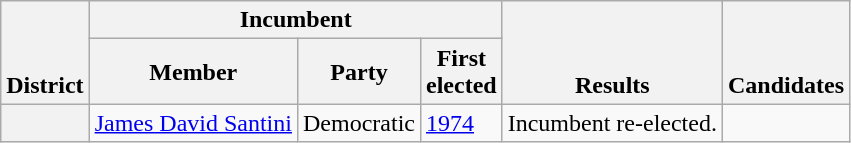<table class=wikitable>
<tr valign=bottom>
<th rowspan=2>District</th>
<th colspan=3>Incumbent</th>
<th rowspan=2>Results</th>
<th rowspan=2>Candidates</th>
</tr>
<tr>
<th>Member</th>
<th>Party</th>
<th>First<br>elected</th>
</tr>
<tr>
<th></th>
<td><a href='#'>James David Santini</a></td>
<td>Democratic</td>
<td><a href='#'>1974</a></td>
<td>Incumbent re-elected.</td>
<td nowrap></td>
</tr>
</table>
